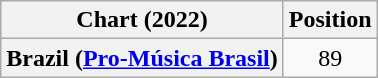<table class="wikitable plainrowheaders">
<tr>
<th scope="col">Chart (2022)</th>
<th scope="col">Position</th>
</tr>
<tr>
<th scope="row">Brazil (<a href='#'>Pro-Música Brasil</a>)</th>
<td align="center">89</td>
</tr>
</table>
